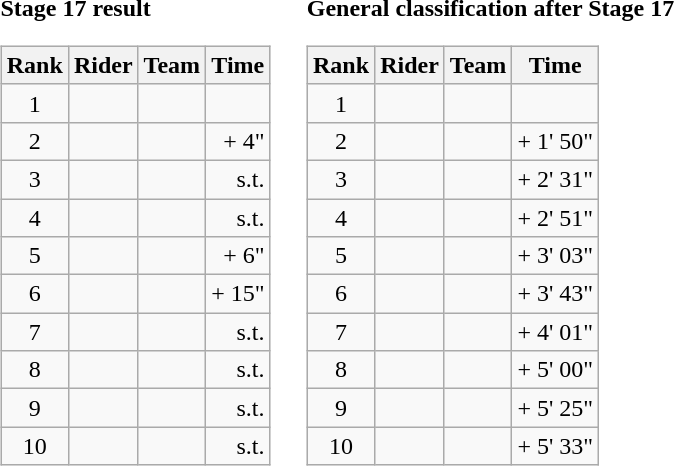<table>
<tr>
<td><strong>Stage 17 result</strong><br><table class="wikitable">
<tr>
<th scope="col">Rank</th>
<th scope="col">Rider</th>
<th scope="col">Team</th>
<th scope="col">Time</th>
</tr>
<tr>
<td style="text-align:center;">1</td>
<td></td>
<td></td>
<td style="text-align:right;"></td>
</tr>
<tr>
<td style="text-align:center;">2</td>
<td></td>
<td></td>
<td style="text-align:right;">+ 4"</td>
</tr>
<tr>
<td style="text-align:center;">3</td>
<td></td>
<td></td>
<td style="text-align:right;">s.t.</td>
</tr>
<tr>
<td style="text-align:center;">4</td>
<td></td>
<td></td>
<td style="text-align:right;">s.t.</td>
</tr>
<tr>
<td style="text-align:center;">5</td>
<td></td>
<td></td>
<td style="text-align:right;">+ 6"</td>
</tr>
<tr>
<td style="text-align:center;">6</td>
<td></td>
<td></td>
<td style="text-align:right;">+ 15"</td>
</tr>
<tr>
<td style="text-align:center;">7</td>
<td></td>
<td></td>
<td style="text-align:right;">s.t.</td>
</tr>
<tr>
<td style="text-align:center;">8</td>
<td></td>
<td></td>
<td style="text-align:right;">s.t.</td>
</tr>
<tr>
<td style="text-align:center;">9</td>
<td></td>
<td></td>
<td style="text-align:right;">s.t.</td>
</tr>
<tr>
<td style="text-align:center;">10</td>
<td></td>
<td></td>
<td style="text-align:right;">s.t.</td>
</tr>
</table>
</td>
<td></td>
<td><strong>General classification after Stage 17</strong><br><table class="wikitable">
<tr>
<th scope="col">Rank</th>
<th scope="col">Rider</th>
<th scope="col">Team</th>
<th scope="col">Time</th>
</tr>
<tr>
<td style="text-align:center;">1</td>
<td></td>
<td></td>
<td style="text-align:right;"></td>
</tr>
<tr>
<td style="text-align:center;">2</td>
<td></td>
<td></td>
<td style="text-align:right;">+ 1' 50"</td>
</tr>
<tr>
<td style="text-align:center;">3</td>
<td></td>
<td></td>
<td style="text-align:right;">+ 2' 31"</td>
</tr>
<tr>
<td style="text-align:center;">4</td>
<td></td>
<td></td>
<td style="text-align:right;">+ 2' 51"</td>
</tr>
<tr>
<td style="text-align:center;">5</td>
<td></td>
<td></td>
<td style="text-align:right;">+ 3' 03"</td>
</tr>
<tr>
<td style="text-align:center;">6</td>
<td></td>
<td></td>
<td style="text-align:right;">+ 3' 43"</td>
</tr>
<tr>
<td style="text-align:center;">7</td>
<td></td>
<td></td>
<td style="text-align:right;">+ 4' 01"</td>
</tr>
<tr>
<td style="text-align:center;">8</td>
<td></td>
<td></td>
<td style="text-align:right;">+ 5' 00"</td>
</tr>
<tr>
<td style="text-align:center;">9</td>
<td></td>
<td></td>
<td style="text-align:right;">+ 5' 25"</td>
</tr>
<tr>
<td style="text-align:center;">10</td>
<td></td>
<td></td>
<td style="text-align:right;">+ 5' 33"</td>
</tr>
</table>
</td>
</tr>
</table>
